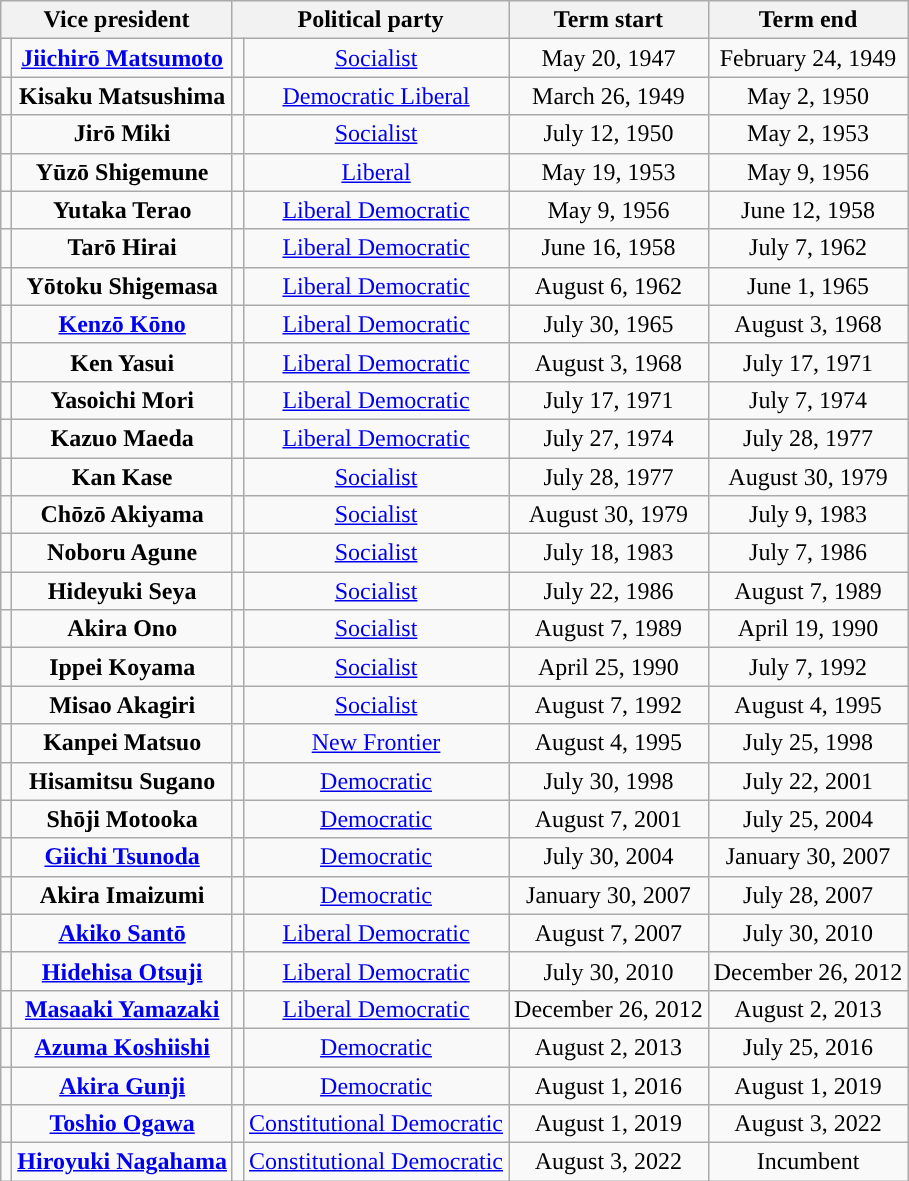<table class="wikitable" style="text-align:center; border:1px #AAAAFF solid">
<tr>
<th colspan="2" width="0" align="center">Vice president</th>
<th colspan="2" width="0" align="center">Political party</th>
<th width="0" align="center">Term start</th>
<th>Term end</th>
</tr>
<tr>
<td></td>
<td><strong><a href='#'>Jiichirō Matsumoto</a></strong><br></td>
<td style="background:"></td>
<td><a href='#'>Socialist</a></td>
<td>May 20, 1947</td>
<td>February 24, 1949</td>
</tr>
<tr>
<td></td>
<td><strong>Kisaku Matsushima</strong><br></td>
<td style="background:"></td>
<td><a href='#'>Democratic Liberal</a></td>
<td>March 26, 1949</td>
<td>May 2, 1950</td>
</tr>
<tr>
<td></td>
<td><strong>Jirō Miki</strong><br></td>
<td style="background:"></td>
<td><a href='#'>Socialist</a></td>
<td>July 12, 1950</td>
<td>May 2, 1953</td>
</tr>
<tr>
<td></td>
<td><strong>Yūzō Shigemune</strong><br></td>
<td style="background:"></td>
<td><a href='#'>Liberal</a></td>
<td>May 19, 1953</td>
<td>May 9, 1956</td>
</tr>
<tr>
<td></td>
<td><strong>Yutaka Terao</strong><br></td>
<td style="background:"></td>
<td><a href='#'>Liberal Democratic</a></td>
<td>May 9, 1956</td>
<td>June 12, 1958</td>
</tr>
<tr>
<td></td>
<td><strong>Tarō Hirai</strong><br></td>
<td style="background:"></td>
<td><a href='#'>Liberal Democratic</a></td>
<td>June 16, 1958</td>
<td>July 7, 1962</td>
</tr>
<tr>
<td></td>
<td><strong>Yōtoku Shigemasa</strong> <br></td>
<td style="background:"></td>
<td><a href='#'>Liberal Democratic</a></td>
<td>August 6, 1962</td>
<td>June 1, 1965</td>
</tr>
<tr>
<td></td>
<td><strong><a href='#'>Kenzō Kōno</a></strong><br></td>
<td style="background:"></td>
<td><a href='#'>Liberal Democratic</a></td>
<td>July 30, 1965</td>
<td>August 3, 1968</td>
</tr>
<tr>
<td></td>
<td><strong>Ken Yasui</strong><br></td>
<td style="background:"></td>
<td><a href='#'>Liberal Democratic</a></td>
<td>August 3, 1968</td>
<td>July 17, 1971</td>
</tr>
<tr>
<td></td>
<td><strong>Yasoichi Mori</strong><br></td>
<td style="background:"></td>
<td><a href='#'>Liberal Democratic</a></td>
<td>July 17, 1971</td>
<td>July 7, 1974</td>
</tr>
<tr>
<td></td>
<td><strong>Kazuo Maeda</strong><br></td>
<td style="background:"></td>
<td><a href='#'>Liberal Democratic</a></td>
<td>July 27, 1974</td>
<td>July 28, 1977</td>
</tr>
<tr>
<td></td>
<td><strong>Kan Kase</strong><br></td>
<td style="background:"></td>
<td><a href='#'>Socialist</a></td>
<td>July 28, 1977</td>
<td>August 30, 1979</td>
</tr>
<tr>
<td></td>
<td><strong>Chōzō Akiyama</strong><br></td>
<td style="background:"></td>
<td><a href='#'>Socialist</a></td>
<td>August 30, 1979</td>
<td>July 9, 1983</td>
</tr>
<tr>
<td></td>
<td><strong>Noboru Agune</strong><br></td>
<td style="background:"></td>
<td><a href='#'>Socialist</a></td>
<td>July 18, 1983</td>
<td>July 7, 1986</td>
</tr>
<tr>
<td></td>
<td><strong>Hideyuki Seya</strong><br></td>
<td style="background:"></td>
<td><a href='#'>Socialist</a></td>
<td>July 22, 1986</td>
<td>August 7, 1989</td>
</tr>
<tr>
<td></td>
<td><strong>Akira Ono</strong><br></td>
<td style="background:"></td>
<td><a href='#'>Socialist</a></td>
<td>August 7, 1989</td>
<td>April 19, 1990</td>
</tr>
<tr>
<td></td>
<td><strong>Ippei Koyama</strong><br></td>
<td style="background:"></td>
<td><a href='#'>Socialist</a></td>
<td>April 25, 1990</td>
<td>July 7, 1992</td>
</tr>
<tr>
<td></td>
<td><strong>Misao Akagiri</strong><br></td>
<td style="background:"></td>
<td><a href='#'>Socialist</a></td>
<td>August 7, 1992</td>
<td>August 4, 1995</td>
</tr>
<tr>
<td></td>
<td><strong>Kanpei Matsuo</strong><br></td>
<td style="background:"></td>
<td><a href='#'>New Frontier</a></td>
<td>August 4, 1995</td>
<td>July 25, 1998</td>
</tr>
<tr>
<td></td>
<td><strong>Hisamitsu Sugano</strong><br></td>
<td style="background:"></td>
<td><a href='#'>Democratic</a></td>
<td>July 30, 1998</td>
<td>July 22, 2001</td>
</tr>
<tr>
<td></td>
<td><strong>Shōji Motooka</strong><br></td>
<td style="background:"></td>
<td><a href='#'>Democratic</a></td>
<td>August 7, 2001</td>
<td>July 25, 2004</td>
</tr>
<tr>
<td></td>
<td><strong><a href='#'>Giichi Tsunoda</a></strong><br></td>
<td style="background:"></td>
<td><a href='#'>Democratic</a></td>
<td>July 30, 2004</td>
<td>January 30, 2007</td>
</tr>
<tr>
<td></td>
<td><strong>Akira Imaizumi</strong><br></td>
<td style="background:"></td>
<td><a href='#'>Democratic</a></td>
<td>January 30, 2007</td>
<td>July 28, 2007</td>
</tr>
<tr>
<td></td>
<td><strong><a href='#'>Akiko Santō</a></strong><br></td>
<td style="background:"></td>
<td><a href='#'>Liberal Democratic</a></td>
<td>August 7, 2007</td>
<td>July 30, 2010</td>
</tr>
<tr>
<td></td>
<td><strong><a href='#'>Hidehisa Otsuji</a></strong><br></td>
<td style="background:"></td>
<td><a href='#'>Liberal Democratic</a></td>
<td>July 30, 2010</td>
<td>December 26, 2012</td>
</tr>
<tr>
<td></td>
<td><strong><a href='#'>Masaaki Yamazaki</a></strong><br></td>
<td style="background:"></td>
<td><a href='#'>Liberal Democratic</a></td>
<td>December 26, 2012</td>
<td>August 2, 2013</td>
</tr>
<tr>
<td></td>
<td><strong><a href='#'>Azuma Koshiishi</a></strong><br></td>
<td style="background:"></td>
<td><a href='#'>Democratic</a></td>
<td>August 2, 2013</td>
<td>July 25, 2016</td>
</tr>
<tr>
<td></td>
<td><strong><a href='#'>Akira Gunji</a></strong><br></td>
<td style="background:"></td>
<td><a href='#'>Democratic</a></td>
<td>August 1, 2016</td>
<td>August 1, 2019</td>
</tr>
<tr>
<td></td>
<td><strong><a href='#'>Toshio Ogawa</a></strong><br></td>
<td style="background:"></td>
<td><a href='#'>Constitutional Democratic</a></td>
<td>August 1, 2019</td>
<td>August 3, 2022</td>
</tr>
<tr>
<td></td>
<td><strong><a href='#'>Hiroyuki Nagahama</a></strong><br></td>
<td style="background:"></td>
<td><a href='#'>Constitutional Democratic</a></td>
<td>August 3, 2022</td>
<td>Incumbent</td>
</tr>
</table>
